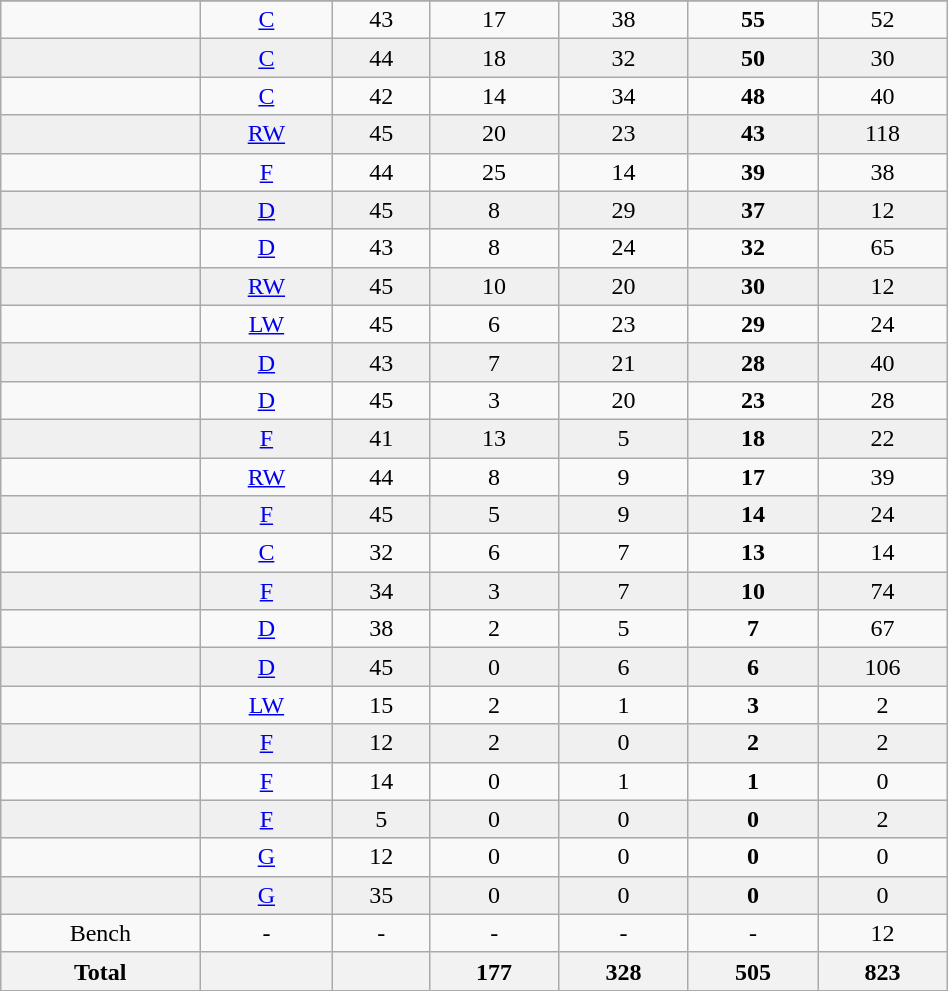<table class="wikitable sortable" width ="50%">
<tr align="center">
</tr>
<tr align="center" bgcolor="">
<td></td>
<td><a href='#'>C</a></td>
<td>43</td>
<td>17</td>
<td>38</td>
<td><strong>55</strong></td>
<td>52</td>
</tr>
<tr align="center" bgcolor="f0f0f0">
<td></td>
<td><a href='#'>C</a></td>
<td>44</td>
<td>18</td>
<td>32</td>
<td><strong>50</strong></td>
<td>30</td>
</tr>
<tr align="center" bgcolor="">
<td></td>
<td><a href='#'>C</a></td>
<td>42</td>
<td>14</td>
<td>34</td>
<td><strong>48</strong></td>
<td>40</td>
</tr>
<tr align="center" bgcolor="f0f0f0">
<td></td>
<td><a href='#'>RW</a></td>
<td>45</td>
<td>20</td>
<td>23</td>
<td><strong>43</strong></td>
<td>118</td>
</tr>
<tr align="center" bgcolor="">
<td></td>
<td><a href='#'>F</a></td>
<td>44</td>
<td>25</td>
<td>14</td>
<td><strong>39</strong></td>
<td>38</td>
</tr>
<tr align="center" bgcolor="f0f0f0">
<td></td>
<td><a href='#'>D</a></td>
<td>45</td>
<td>8</td>
<td>29</td>
<td><strong>37</strong></td>
<td>12</td>
</tr>
<tr align="center" bgcolor="">
<td></td>
<td><a href='#'>D</a></td>
<td>43</td>
<td>8</td>
<td>24</td>
<td><strong>32</strong></td>
<td>65</td>
</tr>
<tr align="center" bgcolor="f0f0f0">
<td></td>
<td><a href='#'>RW</a></td>
<td>45</td>
<td>10</td>
<td>20</td>
<td><strong>30</strong></td>
<td>12</td>
</tr>
<tr align="center" bgcolor="">
<td></td>
<td><a href='#'>LW</a></td>
<td>45</td>
<td>6</td>
<td>23</td>
<td><strong>29</strong></td>
<td>24</td>
</tr>
<tr align="center" bgcolor="f0f0f0">
<td></td>
<td><a href='#'>D</a></td>
<td>43</td>
<td>7</td>
<td>21</td>
<td><strong>28</strong></td>
<td>40</td>
</tr>
<tr align="center" bgcolor="">
<td></td>
<td><a href='#'>D</a></td>
<td>45</td>
<td>3</td>
<td>20</td>
<td><strong>23</strong></td>
<td>28</td>
</tr>
<tr align="center" bgcolor="f0f0f0">
<td></td>
<td><a href='#'>F</a></td>
<td>41</td>
<td>13</td>
<td>5</td>
<td><strong>18</strong></td>
<td>22</td>
</tr>
<tr align="center" bgcolor="">
<td></td>
<td><a href='#'>RW</a></td>
<td>44</td>
<td>8</td>
<td>9</td>
<td><strong>17</strong></td>
<td>39</td>
</tr>
<tr align="center" bgcolor="f0f0f0">
<td></td>
<td><a href='#'>F</a></td>
<td>45</td>
<td>5</td>
<td>9</td>
<td><strong>14</strong></td>
<td>24</td>
</tr>
<tr align="center" bgcolor="">
<td></td>
<td><a href='#'>C</a></td>
<td>32</td>
<td>6</td>
<td>7</td>
<td><strong>13</strong></td>
<td>14</td>
</tr>
<tr align="center" bgcolor="f0f0f0">
<td></td>
<td><a href='#'>F</a></td>
<td>34</td>
<td>3</td>
<td>7</td>
<td><strong>10</strong></td>
<td>74</td>
</tr>
<tr align="center" bgcolor="">
<td></td>
<td><a href='#'>D</a></td>
<td>38</td>
<td>2</td>
<td>5</td>
<td><strong>7</strong></td>
<td>67</td>
</tr>
<tr align="center" bgcolor="f0f0f0">
<td></td>
<td><a href='#'>D</a></td>
<td>45</td>
<td>0</td>
<td>6</td>
<td><strong>6</strong></td>
<td>106</td>
</tr>
<tr align="center" bgcolor="">
<td></td>
<td><a href='#'>LW</a></td>
<td>15</td>
<td>2</td>
<td>1</td>
<td><strong>3</strong></td>
<td>2</td>
</tr>
<tr align="center" bgcolor="f0f0f0">
<td></td>
<td><a href='#'>F</a></td>
<td>12</td>
<td>2</td>
<td>0</td>
<td><strong>2</strong></td>
<td>2</td>
</tr>
<tr align="center" bgcolor="">
<td></td>
<td><a href='#'>F</a></td>
<td>14</td>
<td>0</td>
<td>1</td>
<td><strong>1</strong></td>
<td>0</td>
</tr>
<tr align="center" bgcolor="f0f0f0">
<td></td>
<td><a href='#'>F</a></td>
<td>5</td>
<td>0</td>
<td>0</td>
<td><strong>0</strong></td>
<td>2</td>
</tr>
<tr align="center" bgcolor="">
<td></td>
<td><a href='#'>G</a></td>
<td>12</td>
<td>0</td>
<td>0</td>
<td><strong>0</strong></td>
<td>0</td>
</tr>
<tr align="center" bgcolor="f0f0f0">
<td></td>
<td><a href='#'>G</a></td>
<td>35</td>
<td>0</td>
<td>0</td>
<td><strong>0</strong></td>
<td>0</td>
</tr>
<tr align="center" bgcolor="">
<td>Bench</td>
<td>-</td>
<td>-</td>
<td>-</td>
<td>-</td>
<td>-</td>
<td>12</td>
</tr>
<tr>
<th>Total</th>
<th></th>
<th></th>
<th>177</th>
<th>328</th>
<th>505</th>
<th>823</th>
</tr>
</table>
